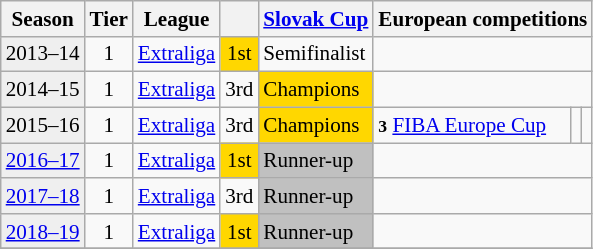<table class="wikitable"  style="font-size:88%;">
<tr bgcolor=>
<th>Season</th>
<th>Tier</th>
<th>League</th>
<th></th>
<th><a href='#'>Slovak Cup</a></th>
<th colspan=3>European competitions</th>
</tr>
<tr>
<td style="background:#efefef;">2013–14</td>
<td align="center">1</td>
<td><a href='#'>Extraliga</a></td>
<td align="center" bgcolor=gold>1st</td>
<td>Semifinalist</td>
<td colspan=3></td>
</tr>
<tr>
<td style="background:#efefef;">2014–15</td>
<td align="center">1</td>
<td><a href='#'>Extraliga</a></td>
<td align="center">3rd</td>
<td bgcolor=gold>Champions</td>
<td colspan=3></td>
</tr>
<tr>
<td style="background:#efefef;">2015–16</td>
<td align="center">1</td>
<td><a href='#'>Extraliga</a></td>
<td align="center">3rd</td>
<td bgcolor=gold>Champions</td>
<td><small><strong>3</strong></small> <a href='#'>FIBA Europe Cup</a></td>
<td></td>
<td></td>
</tr>
<tr>
<td style="background:#efefef;"><a href='#'>2016–17</a></td>
<td align="center">1</td>
<td><a href='#'>Extraliga</a></td>
<td align="center" bgcolor=gold>1st</td>
<td bgcolor=silver>Runner-up</td>
<td colspan=3></td>
</tr>
<tr>
<td style="background:#efefef;"><a href='#'>2017–18</a></td>
<td align="center">1</td>
<td><a href='#'>Extraliga</a></td>
<td align="center">3rd</td>
<td bgcolor=silver>Runner-up</td>
<td colspan=3></td>
</tr>
<tr>
<td style="background:#efefef;"><a href='#'>2018–19</a></td>
<td align="center">1</td>
<td><a href='#'>Extraliga</a></td>
<td align="center" bgcolor=gold>1st</td>
<td bgcolor=silver>Runner-up</td>
<td colspan=3></td>
</tr>
<tr>
</tr>
</table>
